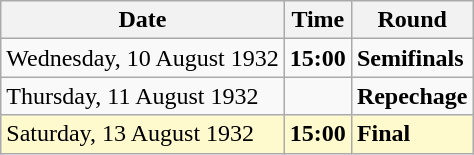<table class="wikitable">
<tr>
<th>Date</th>
<th>Time</th>
<th>Round</th>
</tr>
<tr>
<td>Wednesday, 10 August 1932</td>
<td><strong>15:00</strong></td>
<td><strong>Semifinals</strong></td>
</tr>
<tr>
<td>Thursday, 11 August 1932</td>
<td></td>
<td><strong>Repechage</strong></td>
</tr>
<tr style=background:lemonchiffon>
<td>Saturday, 13 August 1932</td>
<td><strong>15:00</strong></td>
<td><strong>Final</strong></td>
</tr>
</table>
